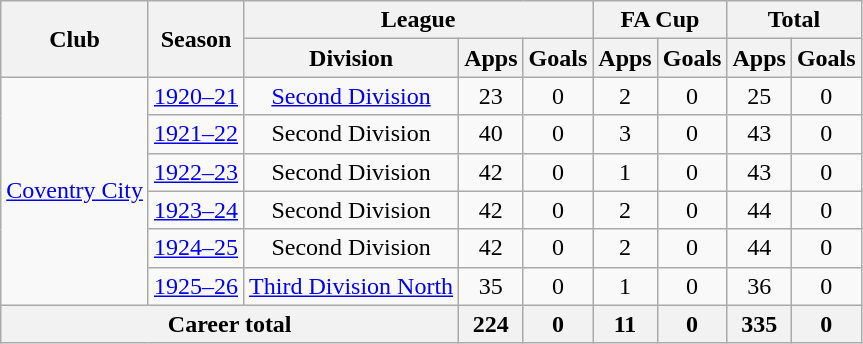<table class="wikitable" style="text-align: center">
<tr>
<th rowspan="2">Club</th>
<th rowspan="2">Season</th>
<th colspan="3">League</th>
<th colspan="2">FA Cup</th>
<th colspan="2">Total</th>
</tr>
<tr>
<th>Division</th>
<th>Apps</th>
<th>Goals</th>
<th>Apps</th>
<th>Goals</th>
<th>Apps</th>
<th>Goals</th>
</tr>
<tr>
<td rowspan="6"><a href='#'>Coventry City</a></td>
<td><a href='#'>1920–21</a></td>
<td><a href='#'>Second Division</a></td>
<td>23</td>
<td>0</td>
<td>2</td>
<td>0</td>
<td>25</td>
<td>0</td>
</tr>
<tr>
<td><a href='#'>1921–22</a></td>
<td>Second Division</td>
<td>40</td>
<td>0</td>
<td>3</td>
<td>0</td>
<td>43</td>
<td>0</td>
</tr>
<tr>
<td><a href='#'>1922–23</a></td>
<td>Second Division</td>
<td>42</td>
<td>0</td>
<td>1</td>
<td>0</td>
<td>43</td>
<td>0</td>
</tr>
<tr>
<td><a href='#'>1923–24</a></td>
<td>Second Division</td>
<td>42</td>
<td>0</td>
<td>2</td>
<td>0</td>
<td>44</td>
<td>0</td>
</tr>
<tr>
<td><a href='#'>1924–25</a></td>
<td>Second Division</td>
<td>42</td>
<td>0</td>
<td>2</td>
<td>0</td>
<td>44</td>
<td>0</td>
</tr>
<tr>
<td><a href='#'>1925–26</a></td>
<td><a href='#'>Third Division North</a></td>
<td>35</td>
<td>0</td>
<td>1</td>
<td>0</td>
<td>36</td>
<td>0</td>
</tr>
<tr>
<th colspan="3">Career total</th>
<th>224</th>
<th>0</th>
<th>11</th>
<th>0</th>
<th>335</th>
<th>0</th>
</tr>
</table>
